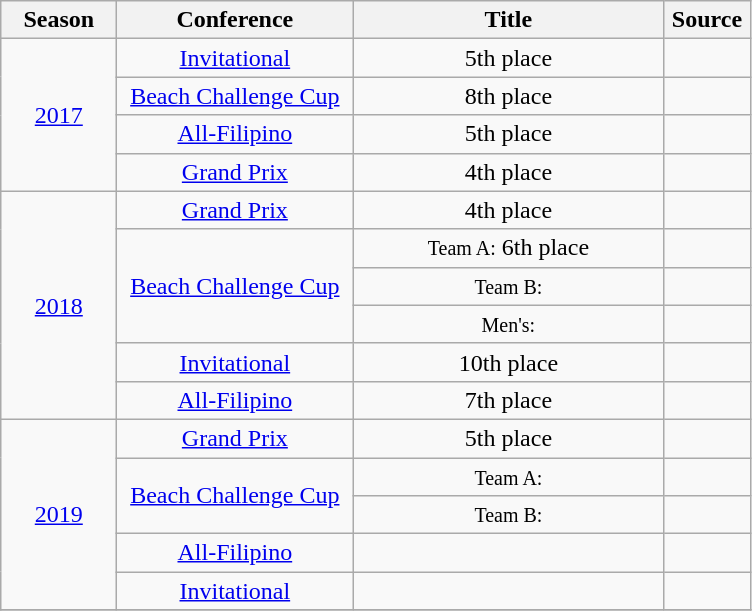<table class="wikitable">
<tr>
<th width=70px>Season</th>
<th width=150px>Conference</th>
<th width=200px>Title</th>
<th width=50px>Source</th>
</tr>
<tr align=center>
<td rowspan=4><a href='#'>2017</a></td>
<td><a href='#'>Invitational</a></td>
<td>5th place</td>
<td></td>
</tr>
<tr align=center>
<td><a href='#'>Beach Challenge Cup</a></td>
<td>8th place</td>
<td></td>
</tr>
<tr align=center>
<td><a href='#'>All-Filipino</a></td>
<td>5th place</td>
<td></td>
</tr>
<tr align=center>
<td><a href='#'>Grand Prix</a></td>
<td>4th place</td>
<td></td>
</tr>
<tr align=center>
<td rowspan=6><a href='#'>2018</a></td>
<td><a href='#'>Grand Prix</a></td>
<td>4th place</td>
<td></td>
</tr>
<tr align=center>
<td rowspan=3><a href='#'>Beach Challenge Cup</a></td>
<td><small>Team A:</small> 6th place</td>
<td></td>
</tr>
<tr align=center>
<td><small>Team B:</small></td>
<td></td>
</tr>
<tr align=center>
<td><small>Men's:</small></td>
<td></td>
</tr>
<tr align=center>
<td><a href='#'>Invitational</a></td>
<td>10th place</td>
<td></td>
</tr>
<tr align=center>
<td><a href='#'>All-Filipino</a></td>
<td>7th place</td>
<td></td>
</tr>
<tr align=center>
<td rowspan=5><a href='#'>2019</a></td>
<td><a href='#'>Grand Prix</a></td>
<td>5th place</td>
<td></td>
</tr>
<tr style="text-align: center;">
<td rowspan=2><a href='#'>Beach Challenge Cup</a></td>
<td><small>Team A:</small></td>
<td></td>
</tr>
<tr style="text-align: center;">
<td><small>Team B:</small></td>
<td></td>
</tr>
<tr align=center>
<td><a href='#'>All-Filipino</a></td>
<td></td>
<td></td>
</tr>
<tr align=center>
<td><a href='#'>Invitational</a></td>
<td></td>
<td></td>
</tr>
<tr>
</tr>
</table>
